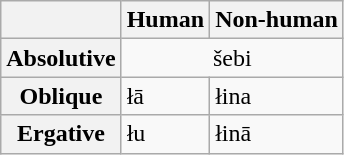<table class="wikitable">
<tr>
<th> </th>
<th>Human</th>
<th>Non-human</th>
</tr>
<tr>
<th>Absolutive</th>
<td colspan=2; align=center>šebi</td>
</tr>
<tr>
<th>Oblique</th>
<td>łā</td>
<td>łina</td>
</tr>
<tr>
<th>Ergative</th>
<td>łu</td>
<td>łinā</td>
</tr>
</table>
